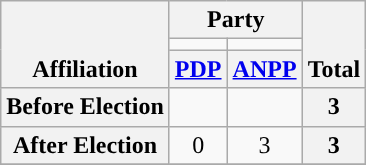<table class=wikitable style="text-align:center">
<tr style="vertical-align:bottom;">
<th rowspan=3>Affiliation</th>
<th colspan=2>Party</th>
<th rowspan=3>Total</th>
</tr>
<tr>
<td style="background-color:"></td>
<td style="background-color:"></td>
</tr>
<tr>
<th><a href='#'>PDP</a></th>
<th><a href='#'>ANPP</a></th>
</tr>
<tr>
<th>Before Election</th>
<td></td>
<td></td>
<th>3</th>
</tr>
<tr>
<th>After Election</th>
<td>0</td>
<td>3</td>
<th>3</th>
</tr>
<tr>
</tr>
</table>
